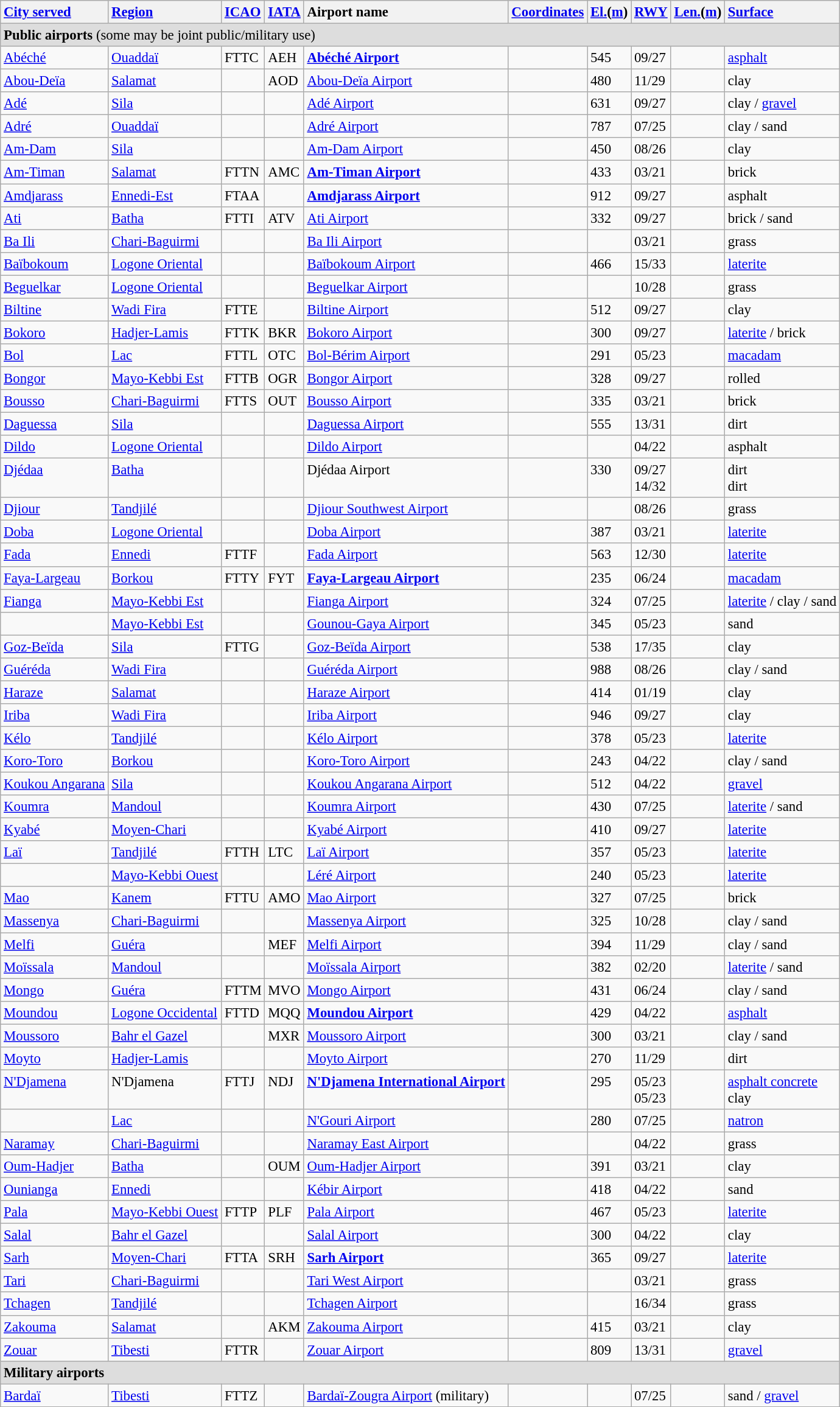<table class="wikitable sortable" style="font-size: 95%">
<tr valign=baseline>
<th style="text-align:left;"><a href='#'>City served</a></th>
<th style="text-align:left;"><a href='#'>Region</a></th>
<th style="text-align:left;"><a href='#'>ICAO</a></th>
<th style="text-align:left;"><a href='#'>IATA</a></th>
<th style="text-align:left;">Airport name</th>
<th style="text-align:left;"><a href='#'>Coordinates</a></th>
<th style="text-align:left;"><a href='#'>El.</a>(<a href='#'>m</a>)</th>
<th style="text-align:left;"><a href='#'>RWY</a></th>
<th style="text-align:left;"><a href='#'>Len.</a>(<a href='#'>m</a>)</th>
<th style="text-align:left;"><a href='#'>Surface</a></th>
</tr>
<tr class="sortbottom" style="background-color:#DDDDDD;">
<td colspan="10"><strong>Public airports</strong> (some may be joint public/military use)</td>
</tr>
<tr valign=top>
<td><a href='#'>Abéché</a></td>
<td><a href='#'>Ouaddaï</a></td>
<td>FTTC</td>
<td>AEH</td>
<td><strong><a href='#'>Abéché Airport</a></strong></td>
<td></td>
<td>545</td>
<td>09/27</td>
<td></td>
<td><a href='#'>asphalt</a></td>
</tr>
<tr valign=top>
<td><a href='#'>Abou-Deïa</a></td>
<td><a href='#'>Salamat</a></td>
<td></td>
<td>AOD</td>
<td><a href='#'>Abou-Deïa Airport</a></td>
<td></td>
<td>480</td>
<td>11/29</td>
<td></td>
<td>clay</td>
</tr>
<tr valign=top>
<td><a href='#'>Adé</a></td>
<td><a href='#'>Sila</a></td>
<td></td>
<td></td>
<td><a href='#'>Adé Airport</a></td>
<td></td>
<td>631</td>
<td>09/27</td>
<td></td>
<td>clay / <a href='#'>gravel</a></td>
</tr>
<tr valign=top>
<td><a href='#'>Adré</a></td>
<td><a href='#'>Ouaddaï</a></td>
<td></td>
<td></td>
<td><a href='#'>Adré Airport</a></td>
<td></td>
<td>787</td>
<td>07/25</td>
<td></td>
<td>clay / sand</td>
</tr>
<tr valign=top>
<td><a href='#'>Am-Dam</a></td>
<td><a href='#'>Sila</a></td>
<td></td>
<td></td>
<td><a href='#'>Am-Dam Airport</a></td>
<td></td>
<td>450</td>
<td>08/26</td>
<td></td>
<td>clay</td>
</tr>
<tr valign=top>
<td><a href='#'>Am-Timan</a></td>
<td><a href='#'>Salamat</a></td>
<td>FTTN</td>
<td>AMC</td>
<td><strong><a href='#'>Am-Timan Airport</a></strong></td>
<td></td>
<td>433</td>
<td>03/21</td>
<td></td>
<td>brick</td>
</tr>
<tr valign=top>
<td><a href='#'>Amdjarass</a></td>
<td><a href='#'>Ennedi-Est</a></td>
<td>FTAA</td>
<td></td>
<td><strong><a href='#'>Amdjarass Airport</a></strong></td>
<td></td>
<td>912</td>
<td>09/27</td>
<td></td>
<td>asphalt</td>
</tr>
<tr valign=top>
<td><a href='#'>Ati</a></td>
<td><a href='#'>Batha</a></td>
<td>FTTI</td>
<td>ATV</td>
<td><a href='#'>Ati Airport</a></td>
<td></td>
<td>332</td>
<td>09/27</td>
<td></td>
<td>brick / sand</td>
</tr>
<tr valign=top>
<td><a href='#'>Ba Ili</a></td>
<td><a href='#'>Chari-Baguirmi</a></td>
<td></td>
<td></td>
<td><a href='#'>Ba Ili Airport</a></td>
<td></td>
<td></td>
<td>03/21</td>
<td></td>
<td>grass</td>
</tr>
<tr valign=top>
<td><a href='#'>Baïbokoum</a></td>
<td><a href='#'>Logone Oriental</a></td>
<td></td>
<td></td>
<td><a href='#'>Baïbokoum Airport</a></td>
<td></td>
<td>466</td>
<td>15/33</td>
<td></td>
<td><a href='#'>laterite</a></td>
</tr>
<tr valign=top>
<td><a href='#'>Beguelkar</a></td>
<td><a href='#'>Logone Oriental</a></td>
<td></td>
<td></td>
<td><a href='#'>Beguelkar Airport</a></td>
<td></td>
<td></td>
<td>10/28</td>
<td></td>
<td>grass</td>
</tr>
<tr valign=top>
<td><a href='#'>Biltine</a></td>
<td><a href='#'>Wadi Fira</a></td>
<td>FTTE</td>
<td></td>
<td><a href='#'>Biltine Airport</a></td>
<td></td>
<td>512</td>
<td>09/27</td>
<td></td>
<td>clay</td>
</tr>
<tr valign=top>
<td><a href='#'>Bokoro</a></td>
<td><a href='#'>Hadjer-Lamis</a></td>
<td>FTTK</td>
<td>BKR</td>
<td><a href='#'>Bokoro Airport</a></td>
<td></td>
<td>300</td>
<td>09/27</td>
<td></td>
<td><a href='#'>laterite</a> / brick</td>
</tr>
<tr valign=top>
<td><a href='#'>Bol</a></td>
<td><a href='#'>Lac</a></td>
<td>FTTL</td>
<td>OTC</td>
<td><a href='#'>Bol-Bérim Airport</a></td>
<td></td>
<td>291</td>
<td>05/23</td>
<td></td>
<td><a href='#'>macadam</a></td>
</tr>
<tr valign=top>
<td><a href='#'>Bongor</a></td>
<td><a href='#'>Mayo-Kebbi Est</a></td>
<td>FTTB</td>
<td>OGR</td>
<td><a href='#'>Bongor Airport</a></td>
<td></td>
<td>328</td>
<td>09/27</td>
<td></td>
<td>rolled</td>
</tr>
<tr valign=top>
<td><a href='#'>Bousso</a></td>
<td><a href='#'>Chari-Baguirmi</a></td>
<td>FTTS</td>
<td>OUT</td>
<td><a href='#'>Bousso Airport</a></td>
<td></td>
<td>335</td>
<td>03/21</td>
<td></td>
<td>brick</td>
</tr>
<tr valign=top>
<td><a href='#'>Daguessa</a></td>
<td><a href='#'>Sila</a></td>
<td></td>
<td></td>
<td><a href='#'>Daguessa Airport</a></td>
<td></td>
<td>555</td>
<td>13/31</td>
<td></td>
<td>dirt</td>
</tr>
<tr valign=top>
<td><a href='#'>Dildo</a></td>
<td><a href='#'>Logone Oriental</a></td>
<td></td>
<td></td>
<td><a href='#'>Dildo Airport</a></td>
<td></td>
<td></td>
<td>04/22</td>
<td></td>
<td>asphalt</td>
</tr>
<tr valign=top>
<td><a href='#'>Djédaa</a></td>
<td><a href='#'>Batha</a></td>
<td></td>
<td></td>
<td>Djédaa Airport</td>
<td></td>
<td>330</td>
<td>09/27 <br> 14/32</td>
<td> <br> </td>
<td>dirt <br> dirt</td>
</tr>
<tr valign=top>
<td><a href='#'>Djiour</a></td>
<td><a href='#'>Tandjilé</a></td>
<td></td>
<td></td>
<td><a href='#'>Djiour Southwest Airport</a></td>
<td></td>
<td></td>
<td>08/26</td>
<td></td>
<td>grass</td>
</tr>
<tr valign=top>
<td><a href='#'>Doba</a></td>
<td><a href='#'>Logone Oriental</a></td>
<td></td>
<td></td>
<td><a href='#'>Doba Airport</a></td>
<td></td>
<td>387</td>
<td>03/21</td>
<td></td>
<td><a href='#'>laterite</a></td>
</tr>
<tr valign=top>
<td><a href='#'>Fada</a></td>
<td><a href='#'>Ennedi</a></td>
<td>FTTF</td>
<td></td>
<td><a href='#'>Fada Airport</a></td>
<td></td>
<td>563</td>
<td>12/30</td>
<td></td>
<td><a href='#'>laterite</a></td>
</tr>
<tr valign=top>
<td><a href='#'>Faya-Largeau</a></td>
<td><a href='#'>Borkou</a></td>
<td>FTTY</td>
<td>FYT</td>
<td><strong><a href='#'>Faya-Largeau Airport</a></strong></td>
<td></td>
<td>235</td>
<td>06/24</td>
<td></td>
<td><a href='#'>macadam</a></td>
</tr>
<tr valign=top>
<td><a href='#'>Fianga</a></td>
<td><a href='#'>Mayo-Kebbi Est</a></td>
<td></td>
<td></td>
<td><a href='#'>Fianga Airport</a></td>
<td></td>
<td>324</td>
<td>07/25</td>
<td></td>
<td><a href='#'>laterite</a> / clay / sand</td>
</tr>
<tr valign=top>
<td></td>
<td><a href='#'>Mayo-Kebbi Est</a></td>
<td></td>
<td></td>
<td><a href='#'>Gounou-Gaya Airport</a></td>
<td></td>
<td>345</td>
<td>05/23</td>
<td></td>
<td>sand</td>
</tr>
<tr valign=top>
<td><a href='#'>Goz-Beïda</a></td>
<td><a href='#'>Sila</a></td>
<td>FTTG</td>
<td></td>
<td><a href='#'>Goz-Beïda Airport</a></td>
<td></td>
<td>538</td>
<td>17/35</td>
<td></td>
<td>clay</td>
</tr>
<tr valign=top>
<td><a href='#'>Guéréda</a></td>
<td><a href='#'>Wadi Fira</a></td>
<td></td>
<td></td>
<td><a href='#'>Guéréda Airport</a></td>
<td></td>
<td>988</td>
<td>08/26</td>
<td></td>
<td>clay / sand</td>
</tr>
<tr valign=top>
<td><a href='#'>Haraze</a></td>
<td><a href='#'>Salamat</a></td>
<td></td>
<td></td>
<td><a href='#'>Haraze Airport</a></td>
<td></td>
<td>414</td>
<td>01/19</td>
<td></td>
<td>clay</td>
</tr>
<tr valign=top>
<td><a href='#'>Iriba</a></td>
<td><a href='#'>Wadi Fira</a></td>
<td></td>
<td></td>
<td><a href='#'>Iriba Airport</a></td>
<td></td>
<td>946</td>
<td>09/27</td>
<td></td>
<td>clay</td>
</tr>
<tr valign=top>
<td><a href='#'>Kélo</a></td>
<td><a href='#'>Tandjilé</a></td>
<td></td>
<td></td>
<td><a href='#'>Kélo Airport</a></td>
<td></td>
<td>378</td>
<td>05/23</td>
<td></td>
<td><a href='#'>laterite</a></td>
</tr>
<tr valign=top>
<td><a href='#'>Koro-Toro</a></td>
<td><a href='#'>Borkou</a></td>
<td></td>
<td></td>
<td><a href='#'>Koro-Toro Airport</a></td>
<td></td>
<td>243</td>
<td>04/22</td>
<td></td>
<td>clay / sand</td>
</tr>
<tr valign=top>
<td><a href='#'>Koukou Angarana</a></td>
<td><a href='#'>Sila</a></td>
<td></td>
<td></td>
<td><a href='#'>Koukou Angarana Airport</a></td>
<td></td>
<td>512</td>
<td>04/22</td>
<td></td>
<td><a href='#'>gravel</a></td>
</tr>
<tr valign=top>
<td><a href='#'>Koumra</a></td>
<td><a href='#'>Mandoul</a></td>
<td></td>
<td></td>
<td><a href='#'>Koumra Airport</a></td>
<td></td>
<td>430</td>
<td>07/25</td>
<td></td>
<td><a href='#'>laterite</a> / sand</td>
</tr>
<tr valign=top>
<td><a href='#'>Kyabé</a></td>
<td><a href='#'>Moyen-Chari</a></td>
<td></td>
<td></td>
<td><a href='#'>Kyabé Airport</a></td>
<td></td>
<td>410</td>
<td>09/27</td>
<td></td>
<td><a href='#'>laterite</a></td>
</tr>
<tr valign=top>
<td><a href='#'>Laï</a></td>
<td><a href='#'>Tandjilé</a></td>
<td>FTTH</td>
<td>LTC</td>
<td><a href='#'>Laï Airport</a></td>
<td></td>
<td>357</td>
<td>05/23</td>
<td></td>
<td><a href='#'>laterite</a></td>
</tr>
<tr valign=top>
<td></td>
<td><a href='#'>Mayo-Kebbi Ouest</a></td>
<td></td>
<td></td>
<td><a href='#'>Léré Airport</a></td>
<td></td>
<td>240</td>
<td>05/23</td>
<td></td>
<td><a href='#'>laterite</a></td>
</tr>
<tr valign=top>
<td><a href='#'>Mao</a></td>
<td><a href='#'>Kanem</a></td>
<td>FTTU</td>
<td>AMO</td>
<td><a href='#'>Mao Airport</a></td>
<td></td>
<td>327</td>
<td>07/25</td>
<td></td>
<td>brick</td>
</tr>
<tr valign=top>
<td><a href='#'>Massenya</a></td>
<td><a href='#'>Chari-Baguirmi</a></td>
<td></td>
<td></td>
<td><a href='#'>Massenya Airport</a></td>
<td></td>
<td>325</td>
<td>10/28</td>
<td></td>
<td>clay / sand</td>
</tr>
<tr valign=top>
<td><a href='#'>Melfi</a></td>
<td><a href='#'>Guéra</a></td>
<td></td>
<td>MEF</td>
<td><a href='#'>Melfi Airport</a></td>
<td></td>
<td>394</td>
<td>11/29</td>
<td></td>
<td>clay / sand</td>
</tr>
<tr valign=top>
<td><a href='#'>Moïssala</a></td>
<td><a href='#'>Mandoul</a></td>
<td></td>
<td></td>
<td><a href='#'>Moïssala Airport</a></td>
<td></td>
<td>382</td>
<td>02/20</td>
<td></td>
<td><a href='#'>laterite</a> / sand</td>
</tr>
<tr valign=top>
<td><a href='#'>Mongo</a></td>
<td><a href='#'>Guéra</a></td>
<td>FTTM</td>
<td>MVO</td>
<td><a href='#'>Mongo Airport</a></td>
<td></td>
<td>431</td>
<td>06/24</td>
<td></td>
<td>clay / sand</td>
</tr>
<tr valign=top>
<td><a href='#'>Moundou</a></td>
<td><a href='#'>Logone Occidental</a></td>
<td>FTTD</td>
<td>MQQ</td>
<td><strong><a href='#'>Moundou Airport</a></strong></td>
<td></td>
<td>429</td>
<td>04/22</td>
<td></td>
<td><a href='#'>asphalt</a></td>
</tr>
<tr valign=top>
<td><a href='#'>Moussoro</a></td>
<td><a href='#'>Bahr el Gazel</a></td>
<td></td>
<td>MXR</td>
<td><a href='#'>Moussoro Airport</a></td>
<td></td>
<td>300</td>
<td>03/21</td>
<td></td>
<td>clay / sand</td>
</tr>
<tr valign=top>
<td><a href='#'>Moyto</a></td>
<td><a href='#'>Hadjer-Lamis</a></td>
<td></td>
<td></td>
<td><a href='#'>Moyto Airport</a></td>
<td></td>
<td>270</td>
<td>11/29</td>
<td></td>
<td>dirt</td>
</tr>
<tr valign=top>
<td><a href='#'>N'Djamena</a></td>
<td>N'Djamena</td>
<td>FTTJ</td>
<td>NDJ</td>
<td><strong><a href='#'>N'Djamena International Airport</a></strong></td>
<td></td>
<td>295</td>
<td>05/23 <br> 05/23</td>
<td> <br> </td>
<td><a href='#'>asphalt concrete</a> <br> clay</td>
</tr>
<tr valign=top>
<td></td>
<td><a href='#'>Lac</a></td>
<td></td>
<td></td>
<td><a href='#'>N'Gouri Airport</a></td>
<td></td>
<td>280</td>
<td>07/25</td>
<td></td>
<td><a href='#'>natron</a></td>
</tr>
<tr valign=top>
<td><a href='#'>Naramay</a></td>
<td><a href='#'>Chari-Baguirmi</a></td>
<td></td>
<td></td>
<td><a href='#'>Naramay East Airport</a></td>
<td></td>
<td></td>
<td>04/22</td>
<td></td>
<td>grass</td>
</tr>
<tr valign=top>
<td><a href='#'>Oum-Hadjer</a></td>
<td><a href='#'>Batha</a></td>
<td></td>
<td>OUM</td>
<td><a href='#'>Oum-Hadjer Airport</a></td>
<td></td>
<td>391</td>
<td>03/21</td>
<td></td>
<td>clay</td>
</tr>
<tr valign=top>
<td><a href='#'>Ounianga</a></td>
<td><a href='#'>Ennedi</a></td>
<td></td>
<td></td>
<td><a href='#'>Kébir Airport</a></td>
<td></td>
<td>418</td>
<td>04/22</td>
<td></td>
<td>sand</td>
</tr>
<tr valign=top>
<td><a href='#'>Pala</a></td>
<td><a href='#'>Mayo-Kebbi Ouest</a></td>
<td>FTTP</td>
<td>PLF</td>
<td><a href='#'>Pala Airport</a></td>
<td></td>
<td>467</td>
<td>05/23</td>
<td></td>
<td><a href='#'>laterite</a></td>
</tr>
<tr valign=top>
<td><a href='#'>Salal</a></td>
<td><a href='#'>Bahr el Gazel</a></td>
<td></td>
<td></td>
<td><a href='#'>Salal Airport</a></td>
<td></td>
<td>300</td>
<td>04/22</td>
<td></td>
<td>clay</td>
</tr>
<tr valign=top>
<td><a href='#'>Sarh</a></td>
<td><a href='#'>Moyen-Chari</a></td>
<td>FTTA</td>
<td>SRH</td>
<td><strong><a href='#'>Sarh Airport</a></strong></td>
<td></td>
<td>365</td>
<td>09/27</td>
<td></td>
<td><a href='#'>laterite</a> </td>
</tr>
<tr valign=top>
<td><a href='#'>Tari</a></td>
<td><a href='#'>Chari-Baguirmi</a></td>
<td></td>
<td></td>
<td><a href='#'>Tari West Airport</a></td>
<td></td>
<td></td>
<td>03/21</td>
<td></td>
<td>grass</td>
</tr>
<tr valign=top>
<td><a href='#'>Tchagen</a></td>
<td><a href='#'>Tandjilé</a></td>
<td></td>
<td></td>
<td><a href='#'>Tchagen Airport</a></td>
<td></td>
<td></td>
<td>16/34</td>
<td></td>
<td>grass</td>
</tr>
<tr valign=top>
<td><a href='#'>Zakouma</a></td>
<td><a href='#'>Salamat</a></td>
<td></td>
<td>AKM</td>
<td><a href='#'>Zakouma Airport</a></td>
<td></td>
<td>415</td>
<td>03/21</td>
<td></td>
<td>clay</td>
</tr>
<tr valign=top>
<td><a href='#'>Zouar</a></td>
<td><a href='#'>Tibesti</a></td>
<td>FTTR</td>
<td></td>
<td><a href='#'>Zouar Airport</a></td>
<td></td>
<td>809</td>
<td>13/31</td>
<td></td>
<td><a href='#'>gravel</a></td>
</tr>
<tr class="sortbottom" style="background-color:#DDDDDD;">
<td colspan="10"><strong>Military airports</strong></td>
</tr>
<tr valign=top>
<td><a href='#'>Bardaï</a></td>
<td><a href='#'>Tibesti</a></td>
<td>FTTZ</td>
<td></td>
<td><a href='#'>Bardaï-Zougra Airport</a> (military)</td>
<td></td>
<td></td>
<td>07/25</td>
<td></td>
<td>sand / <a href='#'>gravel</a></td>
</tr>
</table>
